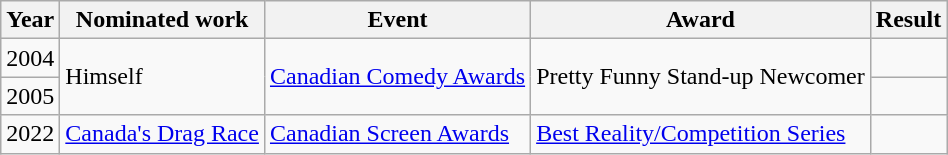<table class="wikitable">
<tr>
<th style="text-align:center;">Year</th>
<th style="text-align:center;">Nominated work</th>
<th style="text-align:center;">Event</th>
<th style="text-align:center;">Award</th>
<th style="text-align:center;">Result</th>
</tr>
<tr>
<td>2004</td>
<td rowspan="2">Himself</td>
<td rowspan="2"><a href='#'>Canadian Comedy Awards</a></td>
<td rowspan="2">Pretty Funny Stand-up Newcomer</td>
<td></td>
</tr>
<tr>
<td>2005</td>
<td></td>
</tr>
<tr>
<td>2022</td>
<td rowspan="2"><a href='#'>Canada's Drag Race</a></td>
<td rowspan="2"><a href='#'>Canadian Screen Awards</a></td>
<td rowspan="2"><a href='#'>Best Reality/Competition Series</a></td>
<td></td>
</tr>
</table>
